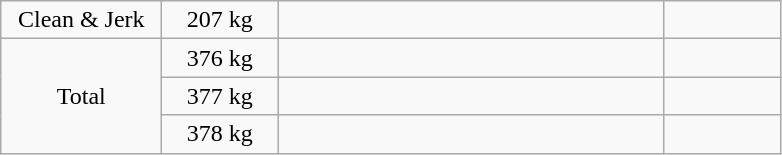<table class = "wikitable" style="text-align:center;">
<tr>
<td width=100>Clean & Jerk</td>
<td width=70>207 kg</td>
<td width=250 align=left></td>
<td width=70></td>
</tr>
<tr>
<td rowspan=3>Total</td>
<td>376 kg</td>
<td align=left></td>
<td></td>
</tr>
<tr>
<td>377 kg</td>
<td align=left></td>
<td></td>
</tr>
<tr>
<td>378 kg</td>
<td align=left></td>
<td></td>
</tr>
</table>
